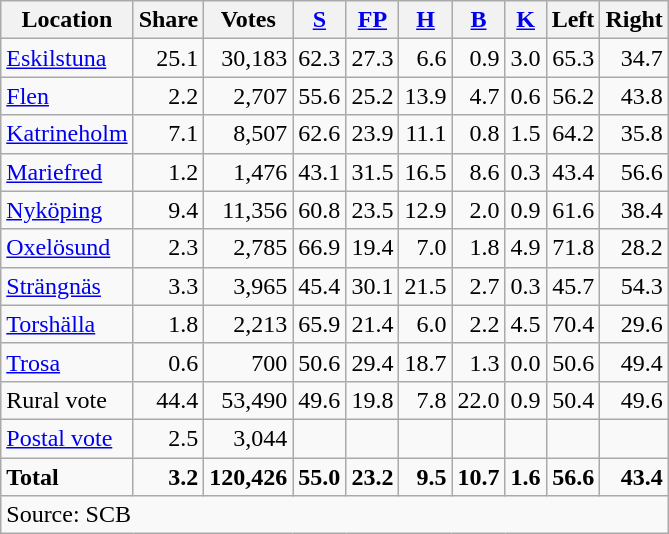<table class="wikitable sortable" style=text-align:right>
<tr>
<th>Location</th>
<th>Share</th>
<th>Votes</th>
<th><a href='#'>S</a></th>
<th><a href='#'>FP</a></th>
<th><a href='#'>H</a></th>
<th><a href='#'>B</a></th>
<th><a href='#'>K</a></th>
<th>Left</th>
<th>Right</th>
</tr>
<tr>
<td align=left><a href='#'>Eskilstuna</a></td>
<td>25.1</td>
<td>30,183</td>
<td>62.3</td>
<td>27.3</td>
<td>6.6</td>
<td>0.9</td>
<td>3.0</td>
<td>65.3</td>
<td>34.7</td>
</tr>
<tr>
<td align=left><a href='#'>Flen</a></td>
<td>2.2</td>
<td>2,707</td>
<td>55.6</td>
<td>25.2</td>
<td>13.9</td>
<td>4.7</td>
<td>0.6</td>
<td>56.2</td>
<td>43.8</td>
</tr>
<tr>
<td align=left><a href='#'>Katrineholm</a></td>
<td>7.1</td>
<td>8,507</td>
<td>62.6</td>
<td>23.9</td>
<td>11.1</td>
<td>0.8</td>
<td>1.5</td>
<td>64.2</td>
<td>35.8</td>
</tr>
<tr>
<td align=left><a href='#'>Mariefred</a></td>
<td>1.2</td>
<td>1,476</td>
<td>43.1</td>
<td>31.5</td>
<td>16.5</td>
<td>8.6</td>
<td>0.3</td>
<td>43.4</td>
<td>56.6</td>
</tr>
<tr>
<td align=left><a href='#'>Nyköping</a></td>
<td>9.4</td>
<td>11,356</td>
<td>60.8</td>
<td>23.5</td>
<td>12.9</td>
<td>2.0</td>
<td>0.9</td>
<td>61.6</td>
<td>38.4</td>
</tr>
<tr>
<td align=left><a href='#'>Oxelösund</a></td>
<td>2.3</td>
<td>2,785</td>
<td>66.9</td>
<td>19.4</td>
<td>7.0</td>
<td>1.8</td>
<td>4.9</td>
<td>71.8</td>
<td>28.2</td>
</tr>
<tr>
<td align=left><a href='#'>Strängnäs</a></td>
<td>3.3</td>
<td>3,965</td>
<td>45.4</td>
<td>30.1</td>
<td>21.5</td>
<td>2.7</td>
<td>0.3</td>
<td>45.7</td>
<td>54.3</td>
</tr>
<tr>
<td align=left><a href='#'>Torshälla</a></td>
<td>1.8</td>
<td>2,213</td>
<td>65.9</td>
<td>21.4</td>
<td>6.0</td>
<td>2.2</td>
<td>4.5</td>
<td>70.4</td>
<td>29.6</td>
</tr>
<tr>
<td align=left><a href='#'>Trosa</a></td>
<td>0.6</td>
<td>700</td>
<td>50.6</td>
<td>29.4</td>
<td>18.7</td>
<td>1.3</td>
<td>0.0</td>
<td>50.6</td>
<td>49.4</td>
</tr>
<tr>
<td align=left>Rural vote</td>
<td>44.4</td>
<td>53,490</td>
<td>49.6</td>
<td>19.8</td>
<td>7.8</td>
<td>22.0</td>
<td>0.9</td>
<td>50.4</td>
<td>49.6</td>
</tr>
<tr>
<td align=left><a href='#'>Postal vote</a></td>
<td>2.5</td>
<td>3,044</td>
<td></td>
<td></td>
<td></td>
<td></td>
<td></td>
<td></td>
<td></td>
</tr>
<tr>
<td align=left><strong>Total</strong></td>
<td><strong>3.2</strong></td>
<td><strong>120,426</strong></td>
<td><strong>55.0</strong></td>
<td><strong>23.2</strong></td>
<td><strong>9.5</strong></td>
<td><strong>10.7</strong></td>
<td><strong>1.6</strong></td>
<td><strong>56.6</strong></td>
<td><strong>43.4</strong></td>
</tr>
<tr>
<td align=left colspan=10>Source: SCB </td>
</tr>
</table>
